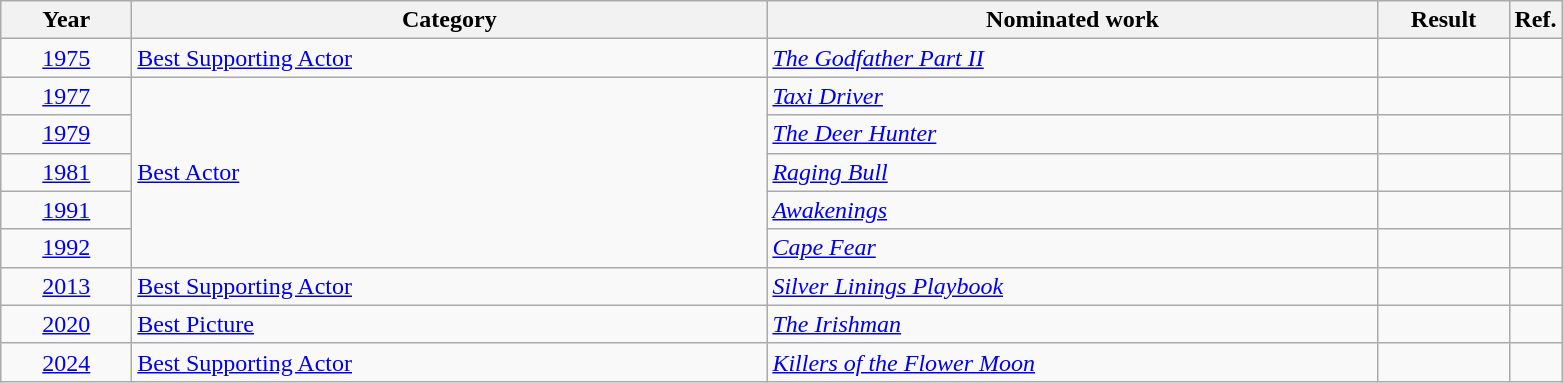<table class=wikitable>
<tr>
<th scope="col" style="width:5em;">Year</th>
<th scope="col" style="width:26em;">Category</th>
<th scope="col" style="width:25em;">Nominated work</th>
<th scope="col" style="width:5em;">Result</th>
<th>Ref.</th>
</tr>
<tr>
<td style="text-align:center;"><a href='#'>1975</a></td>
<td><a href='#'>Best Supporting Actor</a></td>
<td><em><a href='#'>The Godfather Part II</a></em></td>
<td></td>
<td style="text-align:center;"></td>
</tr>
<tr>
<td style="text-align:center;"><a href='#'>1977</a></td>
<td rowspan="5"><a href='#'>Best Actor</a></td>
<td><em><a href='#'>Taxi Driver</a></em></td>
<td></td>
<td style="text-align:center;"></td>
</tr>
<tr>
<td style="text-align:center;"><a href='#'>1979</a></td>
<td><em><a href='#'>The Deer Hunter</a></em></td>
<td></td>
<td style="text-align:center;"></td>
</tr>
<tr>
<td style="text-align:center;"><a href='#'>1981</a></td>
<td><em><a href='#'>Raging Bull</a></em></td>
<td></td>
<td style="text-align:center;"></td>
</tr>
<tr>
<td style="text-align:center;"><a href='#'>1991</a></td>
<td><em><a href='#'>Awakenings</a></em></td>
<td></td>
<td style="text-align:center;"></td>
</tr>
<tr>
<td style="text-align:center;"><a href='#'>1992</a></td>
<td><em><a href='#'>Cape Fear</a></em></td>
<td></td>
<td style="text-align:center;"></td>
</tr>
<tr>
<td style="text-align:center;"><a href='#'>2013</a></td>
<td><a href='#'>Best Supporting Actor</a></td>
<td><em><a href='#'>Silver Linings Playbook</a></em></td>
<td></td>
<td style="text-align:center;"></td>
</tr>
<tr>
<td style="text-align:center;"><a href='#'>2020</a></td>
<td><a href='#'>Best Picture</a></td>
<td><em><a href='#'>The Irishman</a></em></td>
<td></td>
<td style="text-align:center;"></td>
</tr>
<tr>
<td style="text-align:center;"><a href='#'>2024</a></td>
<td><a href='#'>Best Supporting Actor</a></td>
<td><em><a href='#'>Killers of the Flower Moon</a></em></td>
<td></td>
<td style="text-align:center;"></td>
</tr>
</table>
